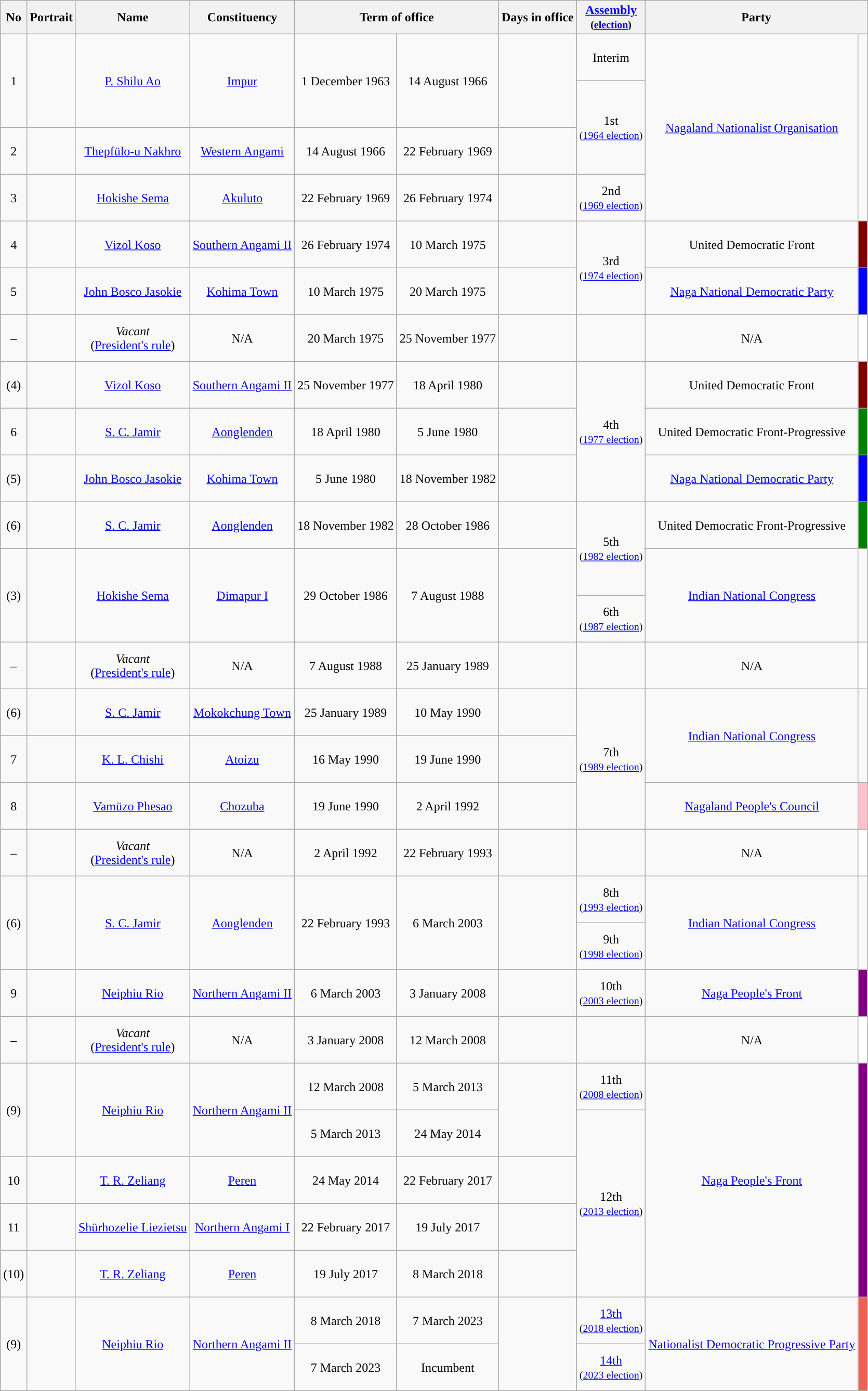<table class="wikitable">
<tr>
<th>No</th>
<th>Portrait</th>
<th>Name</th>
<th>Constituency</th>
<th colspan=2>Term of office</th>
<th>Days in office</th>
<th><a href='#'>Assembly</a><br><small>(<a href='#'>election</a>)</small></th>
<th colspan=2>Party</th>
</tr>
<tr align=center style="height: 60px;">
<td rowspan="2">1</td>
<td rowspan="2"></td>
<td rowspan="2"><a href='#'>P. Shilu Ao</a></td>
<td rowspan="2"><a href='#'>Impur</a></td>
<td rowspan="2">1 December 1963</td>
<td rowspan="2">14 August 1966</td>
<td rowspan="2"></td>
<td>Interim</td>
<td rowspan="4"><a href='#'>Nagaland Nationalist Organisation</a></td>
<td rowspan="4"></td>
</tr>
<tr align=center style="height: 60px;">
<td rowspan="2">1st<br><small>(<a href='#'>1964 election</a>)</small></td>
</tr>
<tr align=center style="height: 60px;">
<td>2</td>
<td></td>
<td><a href='#'>Thepfülo-u Nakhro</a></td>
<td><a href='#'>Western Angami</a></td>
<td>14 August 1966</td>
<td>22 February 1969</td>
<td></td>
</tr>
<tr align=center style="height: 60px;">
<td>3</td>
<td></td>
<td><a href='#'>Hokishe Sema</a></td>
<td><a href='#'>Akuluto</a></td>
<td>22 February 1969</td>
<td>26 February 1974</td>
<td></td>
<td>2nd<br><small>(<a href='#'>1969 election</a>)</small></td>
</tr>
<tr align=center style="height: 60px;">
<td>4</td>
<td></td>
<td><a href='#'>Vizol Koso</a></td>
<td><a href='#'>Southern Angami II</a></td>
<td>26 February 1974</td>
<td>10 March 1975</td>
<td></td>
<td rowspan="2">3rd<br><small>(<a href='#'>1974 election</a>)</small></td>
<td>United Democratic Front</td>
<td width="4px" style="background-color: maroon"></td>
</tr>
<tr align=center style="height: 60px;">
<td>5</td>
<td></td>
<td><a href='#'>John Bosco Jasokie</a></td>
<td><a href='#'>Kohima Town</a></td>
<td>10 March 1975</td>
<td>20 March 1975</td>
<td></td>
<td><a href='#'>Naga National Democratic Party</a></td>
<td width="4px" style="background-color: blue"></td>
</tr>
<tr align=center style="height: 60px;">
<td>–</td>
<td></td>
<td><em>Vacant</em><br>(<a href='#'>President's rule</a>)</td>
<td>N/A</td>
<td>20 March 1975</td>
<td>25 November 1977</td>
<td></td>
<td></td>
<td>N/A</td>
<td width="4px" style="background-color: white"></td>
</tr>
<tr align=center style="height: 60px;">
<td>(4)</td>
<td></td>
<td><a href='#'>Vizol Koso</a></td>
<td><a href='#'>Southern Angami II</a></td>
<td>25 November 1977</td>
<td>18 April 1980</td>
<td></td>
<td rowspan="3">4th<br><small>(<a href='#'>1977 election</a>)</small></td>
<td>United Democratic Front</td>
<td width="4px" style="background-color: maroon"></td>
</tr>
<tr align=center style="height: 60px;">
<td>6</td>
<td></td>
<td><a href='#'>S. C. Jamir</a></td>
<td><a href='#'>Aonglenden</a></td>
<td>18 April 1980</td>
<td>5 June 1980</td>
<td></td>
<td>United Democratic Front-Progressive</td>
<td width="4px" style="background-color:green"></td>
</tr>
<tr align=center style="height: 60px;">
<td>(5)</td>
<td></td>
<td><a href='#'>John Bosco Jasokie</a></td>
<td><a href='#'>Kohima Town</a></td>
<td>5 June 1980</td>
<td>18 November 1982</td>
<td></td>
<td><a href='#'>Naga National Democratic Party</a></td>
<td width="4px" style="background-color: blue"></td>
</tr>
<tr align=center style="height: 60px;">
<td>(6)</td>
<td></td>
<td><a href='#'>S. C. Jamir</a></td>
<td><a href='#'>Aonglenden</a></td>
<td>18 November 1982</td>
<td>28 October 1986</td>
<td></td>
<td rowspan="2">5th<br><small>(<a href='#'>1982 election</a>)</small></td>
<td>United Democratic Front-Progressive</td>
<td width="4px" style="background-color:green"></td>
</tr>
<tr align=center style="height: 60px;">
<td rowspan="2">(3)</td>
<td rowspan="2"></td>
<td rowspan="2"><a href='#'>Hokishe Sema</a></td>
<td rowspan="2"><a href='#'>Dimapur I</a></td>
<td rowspan="2">29 October 1986</td>
<td rowspan="2">7 August 1988</td>
<td rowspan="2"></td>
<td rowspan="2"><a href='#'>Indian National Congress</a></td>
<td rowspan="2" width="4px" style="background-color: "></td>
</tr>
<tr align="center" style="height: 60px;">
<td>6th<br><small>(<a href='#'>1987 election</a>)</small></td>
</tr>
<tr align="center" style="height: 60px;">
<td>–</td>
<td></td>
<td><em>Vacant</em><br>(<a href='#'>President's rule</a>)</td>
<td>N/A</td>
<td>7 August 1988</td>
<td>25 January 1989</td>
<td></td>
<td></td>
<td>N/A</td>
<td width="4px" style="background-color: white"></td>
</tr>
<tr align="center" style="height: 60px;">
<td>(6)</td>
<td></td>
<td><a href='#'>S. C. Jamir</a></td>
<td><a href='#'>Mokokchung Town</a></td>
<td>25 January 1989</td>
<td>10 May 1990</td>
<td></td>
<td rowspan="3">7th<br><small>(<a href='#'>1989 election</a>)</small></td>
<td rowspan="2"><a href='#'>Indian National Congress</a></td>
<td rowspan="2" width="4px" style="background-color: "></td>
</tr>
<tr align=center style="height: 60px;">
<td>7</td>
<td></td>
<td><a href='#'>K. L. Chishi</a></td>
<td><a href='#'>Atoizu</a></td>
<td>16 May 1990</td>
<td>19 June 1990</td>
<td></td>
</tr>
<tr align=center style="height: 60px;">
<td>8</td>
<td></td>
<td><a href='#'>Vamüzo Phesao</a></td>
<td><a href='#'>Chozuba</a></td>
<td>19 June 1990</td>
<td>2 April 1992</td>
<td></td>
<td><a href='#'>Nagaland People's Council</a></td>
<td width="4px" style="background-color: pink"></td>
</tr>
<tr align=center style="height: 60px;">
<td>–</td>
<td></td>
<td><em>Vacant</em><br>(<a href='#'>President's rule</a>)</td>
<td>N/A</td>
<td>2 April 1992</td>
<td>22 February 1993</td>
<td></td>
<td></td>
<td>N/A</td>
<td width="4px" style="background-color: white"></td>
</tr>
<tr align=center style="height: 60px;">
<td rowspan="2">(6)</td>
<td rowspan="2"></td>
<td rowspan="2"><a href='#'>S. C. Jamir</a></td>
<td rowspan="2"><a href='#'>Aonglenden</a></td>
<td rowspan="2">22 February 1993</td>
<td rowspan="2">6 March 2003</td>
<td rowspan="2"></td>
<td>8th<br><small>(<a href='#'>1993 election</a>)</small></td>
<td rowspan="2"><a href='#'>Indian National Congress</a></td>
<td rowspan="2" width="4px" style="background-color: "></td>
</tr>
<tr align=center style="height: 60px;">
<td>9th<br><small>(<a href='#'>1998 election</a>)</small></td>
</tr>
<tr align="center" style="height: 60px;">
<td>9</td>
<td></td>
<td><a href='#'>Neiphiu Rio</a></td>
<td><a href='#'>Northern Angami II</a></td>
<td>6 March 2003</td>
<td>3 January 2008</td>
<td></td>
<td>10th<br><small>(<a href='#'>2003 election</a>)</small></td>
<td><a href='#'>Naga People's Front</a></td>
<td width="4px" style="background-color: purple"></td>
</tr>
<tr align="center" style="height: 60px;">
<td>–</td>
<td></td>
<td><em>Vacant</em><br>(<a href='#'>President's rule</a>)</td>
<td>N/A</td>
<td>3 January 2008</td>
<td>12 March 2008</td>
<td></td>
<td></td>
<td>N/A</td>
<td width="4px" style="background-color: white"></td>
</tr>
<tr align="center" style="height: 60px;">
<td rowspan="2">(9)</td>
<td rowspan="2"></td>
<td rowspan="2"><a href='#'>Neiphiu Rio</a></td>
<td rowspan="2"><a href='#'>Northern Angami II</a></td>
<td>12 March 2008</td>
<td>5 March 2013</td>
<td rowspan="2"></td>
<td>11th<br><small>(<a href='#'>2008 election</a>)</small></td>
<td rowspan="5"><a href='#'>Naga People's Front</a></td>
<td rowspan="5" width="4px" style="background-color: purple"></td>
</tr>
<tr align=center style="height: 60px;">
<td>5 March 2013</td>
<td>24 May 2014</td>
<td rowspan="4">12th<br><small>(<a href='#'>2013 election</a>)</small></td>
</tr>
<tr align=center style="height: 60px;">
<td>10</td>
<td></td>
<td><a href='#'>T. R. Zeliang</a></td>
<td><a href='#'>Peren</a></td>
<td>24 May 2014</td>
<td>22 February 2017</td>
<td></td>
</tr>
<tr align=center style="height: 60px;">
<td>11</td>
<td></td>
<td><a href='#'>Shürhozelie Liezietsu</a></td>
<td><a href='#'>Northern Angami I</a></td>
<td>22 February 2017</td>
<td>19 July 2017</td>
<td></td>
</tr>
<tr align=center style="height: 60px;">
<td>(10)</td>
<td></td>
<td><a href='#'>T. R. Zeliang</a></td>
<td><a href='#'>Peren</a></td>
<td>19 July 2017</td>
<td>8 March 2018</td>
<td></td>
</tr>
<tr align=center style="height: 60px;">
<td rowspan="2">(9)</td>
<td rowspan="2"></td>
<td rowspan="2"><a href='#'>Neiphiu Rio</a></td>
<td rowspan="2"><a href='#'>Northern Angami II</a></td>
<td>8 March 2018</td>
<td>7 March 2023</td>
<td rowspan="2"></td>
<td><a href='#'>13th</a><br><small>(<a href='#'>2018 election</a>)</small></td>
<td rowspan="2"><a href='#'>Nationalist Democratic Progressive Party</a></td>
<td rowspan="2" width="4px" bgcolor="#ed6255"></td>
</tr>
<tr align=center style="height: 60px;">
<td>7 March 2023</td>
<td>Incumbent</td>
<td><a href='#'>14th</a><br><small>(<a href='#'>2023 election</a>)</small></td>
</tr>
</table>
